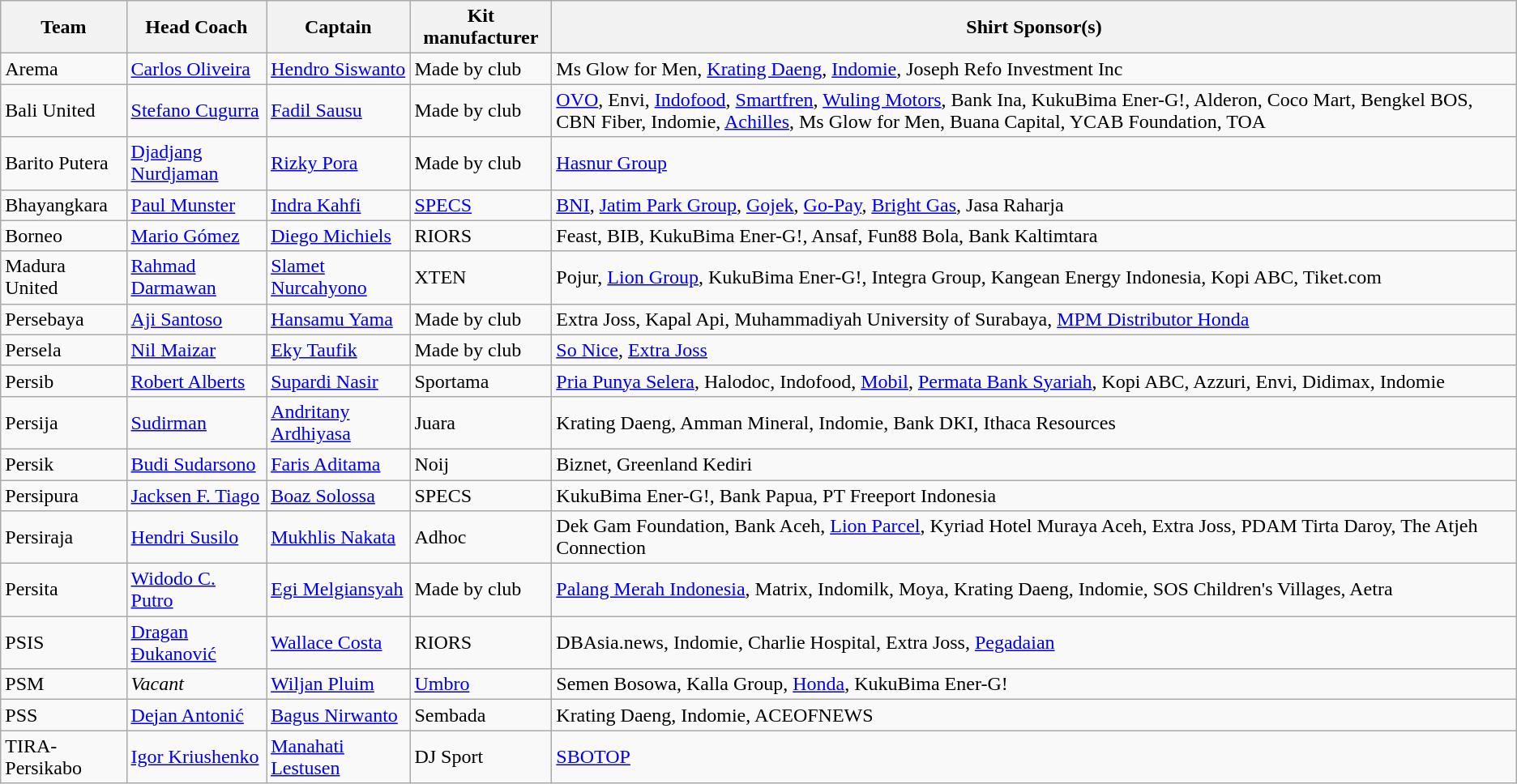<table class="wikitable sortable">
<tr>
<th>Team</th>
<th>Head Coach</th>
<th>Captain</th>
<th class="nowrap">Kit manufacturer</th>
<th class="unsortable">Shirt Sponsor(s)</th>
</tr>
<tr>
<td class="nowrap">Arema</td>
<td class="nowrap"> <a href='#'>Carlos Oliveira</a></td>
<td class="nowrap"> <a href='#'>Hendro Siswanto</a></td>
<td class="nowrap">Made by club</td>
<td>Ms Glow for Men, <a href='#'>Krating Daeng</a>, <a href='#'>Indomie</a>, Joseph Refo Investment Inc</td>
</tr>
<tr>
<td class="nowrap">Bali United</td>
<td class="nowrap"> <a href='#'>Stefano Cugurra</a></td>
<td class="nowrap"> <a href='#'>Fadil Sausu</a></td>
<td class="nowrap">Made by club</td>
<td><a href='#'>OVO</a>, Envi, <a href='#'>Indofood</a>, <a href='#'>Smartfren</a>, <a href='#'>Wuling Motors</a>, Bank Ina, KukuBima Ener-G!, Alderon, Coco Mart, Bengkel BOS, CBN Fiber, Indomie, <a href='#'>Achilles</a>, Ms Glow for Men, Buana Capital, YCAB Foundation, TOA</td>
</tr>
<tr>
<td class="nowrap">Barito Putera</td>
<td class="nowrap"> <a href='#'>Djadjang Nurdjaman</a></td>
<td class="nowrap"> <a href='#'>Rizky Pora</a></td>
<td class="nowrap">Made by club</td>
<td><a href='#'>Hasnur Group</a></td>
</tr>
<tr>
<td class="nowrap">Bhayangkara</td>
<td class="nowrap"> <a href='#'>Paul Munster</a></td>
<td class="nowrap"> <a href='#'>Indra Kahfi</a></td>
<td class="nowrap"><a href='#'>SPECS</a></td>
<td><a href='#'>BNI</a>, <a href='#'>Jatim Park Group</a>, <a href='#'>Gojek</a>, <a href='#'>Go-Pay</a>, <a href='#'>Bright Gas</a>, Jasa Raharja</td>
</tr>
<tr>
<td class="nowrap">Borneo</td>
<td class="nowrap"> <a href='#'>Mario Gómez</a></td>
<td class="nowrap"> <a href='#'>Diego Michiels</a></td>
<td class="nowrap">RIORS</td>
<td>Feast, BIB, KukuBima Ener-G!, Ansaf, Fun88 Bola, Bank Kaltimtara</td>
</tr>
<tr>
<td class="nowrap">Madura United</td>
<td class="nowrap"> <a href='#'>Rahmad Darmawan</a></td>
<td class="nowrap"> <a href='#'>Slamet Nurcahyono</a></td>
<td class="nowrap">XTEN</td>
<td>Pojur, <a href='#'>Lion Group</a>, KukuBima Ener-G!, Integra Group, Kangean Energy Indonesia, Kopi ABC, Tiket.com</td>
</tr>
<tr>
<td class="nowrap">Persebaya</td>
<td class="nowrap"> <a href='#'>Aji Santoso</a></td>
<td class="nowrap"> <a href='#'>Hansamu Yama</a></td>
<td class="nowrap">Made by club</td>
<td>Extra Joss, Kapal Api, Muhammadiyah University of Surabaya, <a href='#'>MPM Distributor Honda</a></td>
</tr>
<tr>
<td class="nowrap">Persela</td>
<td class="nowrap"> <a href='#'>Nil Maizar</a></td>
<td class="nowrap"> <a href='#'>Eky Taufik</a></td>
<td class="nowrap">Made by club</td>
<td><a href='#'>So Nice</a>, <a href='#'>Extra Joss</a></td>
</tr>
<tr>
<td class="nowrap">Persib</td>
<td class="nowrap"> <a href='#'>Robert Alberts</a></td>
<td class="nowrap"> <a href='#'>Supardi Nasir</a></td>
<td class="nowrap">Sportama</td>
<td><a href='#'>Pria Punya Selera</a>, Halodoc, Indofood, <a href='#'>Mobil</a>, <a href='#'>Permata Bank Syariah</a>, Kopi ABC, Azzuri, Envi, Didimax, Indomie</td>
</tr>
<tr>
<td class="nowrap">Persija</td>
<td class="nowrap"> <a href='#'>Sudirman</a></td>
<td class="nowrap"> <a href='#'>Andritany Ardhiyasa</a></td>
<td class="nowrap">Juara</td>
<td>Krating Daeng, Amman Mineral, Indomie, Bank DKI, Ithaca Resources</td>
</tr>
<tr>
<td class="nowrap">Persik</td>
<td class="nowrap"> <a href='#'>Budi Sudarsono</a></td>
<td class="nowrap"> <a href='#'>Faris Aditama</a></td>
<td class="nowrap">Noij</td>
<td>Biznet, Greenland Kediri</td>
</tr>
<tr>
<td class="nowrap">Persipura</td>
<td class="nowrap"> <a href='#'>Jacksen F. Tiago</a></td>
<td class="nowrap"> <a href='#'>Boaz Solossa</a></td>
<td class="nowrap">SPECS</td>
<td>KukuBima Ener-G!, Bank Papua, PT Freeport Indonesia</td>
</tr>
<tr>
<td class="nowrap">Persiraja</td>
<td class="nowrap"> <a href='#'>Hendri Susilo</a></td>
<td class="nowrap"> <a href='#'>Mukhlis Nakata</a></td>
<td class="nowrap">Adhoc</td>
<td>Dek Gam Foundation, Bank Aceh, <a href='#'>Lion Parcel</a>, Kyriad Hotel Muraya Aceh, Extra Joss, PDAM Tirta Daroy, The Atjeh Connection</td>
</tr>
<tr>
<td class="nowrap">Persita</td>
<td class="nowrap"> <a href='#'>Widodo C. Putro</a></td>
<td class="nowrap"> <a href='#'>Egi Melgiansyah</a></td>
<td class="nowrap">Made by club</td>
<td><a href='#'>Palang Merah Indonesia</a>, Matrix, Indomilk, Moya, Krating Daeng, Indomie, SOS Children's Villages, Aetra</td>
</tr>
<tr>
<td class="nowrap">PSIS</td>
<td class="nowrap"> <a href='#'>Dragan Đukanović</a></td>
<td class="nowrap"> <a href='#'>Wallace Costa</a></td>
<td class="nowrap">RIORS</td>
<td>DBAsia.news, Indomie, Charlie Hospital, Extra Joss, <a href='#'>Pegadaian</a></td>
</tr>
<tr>
<td class="nowrap">PSM</td>
<td class="nowrap"><em>Vacant</em></td>
<td class="nowrap"> <a href='#'>Wiljan Pluim</a></td>
<td class="nowrap"><a href='#'>Umbro</a></td>
<td>Semen Bosowa, Kalla Group, <a href='#'>Honda</a>, KukuBima Ener-G!</td>
</tr>
<tr>
<td class="nowrap">PSS</td>
<td class="nowrap"> <a href='#'>Dejan Antonić</a></td>
<td class="nowrap"> <a href='#'>Bagus Nirwanto</a></td>
<td class="nowrap">Sembada</td>
<td>Krating Daeng, Indomie, ACEOFNEWS</td>
</tr>
<tr>
<td class="nowrap">TIRA-Persikabo</td>
<td class="nowrap"> <a href='#'>Igor Kriushenko</a></td>
<td class="nowrap"> <a href='#'>Manahati Lestusen</a></td>
<td class="nowrap">DJ Sport</td>
<td><a href='#'>SBOTOP</a></td>
</tr>
</table>
